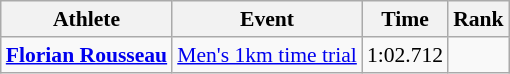<table class=wikitable style=font-size:90%;text-align:center>
<tr>
<th>Athlete</th>
<th>Event</th>
<th>Time</th>
<th>Rank</th>
</tr>
<tr>
<td align=left><strong><a href='#'>Florian Rousseau</a></strong></td>
<td align=left><a href='#'>Men's 1km time trial</a></td>
<td>1:02.712 </td>
<td></td>
</tr>
</table>
